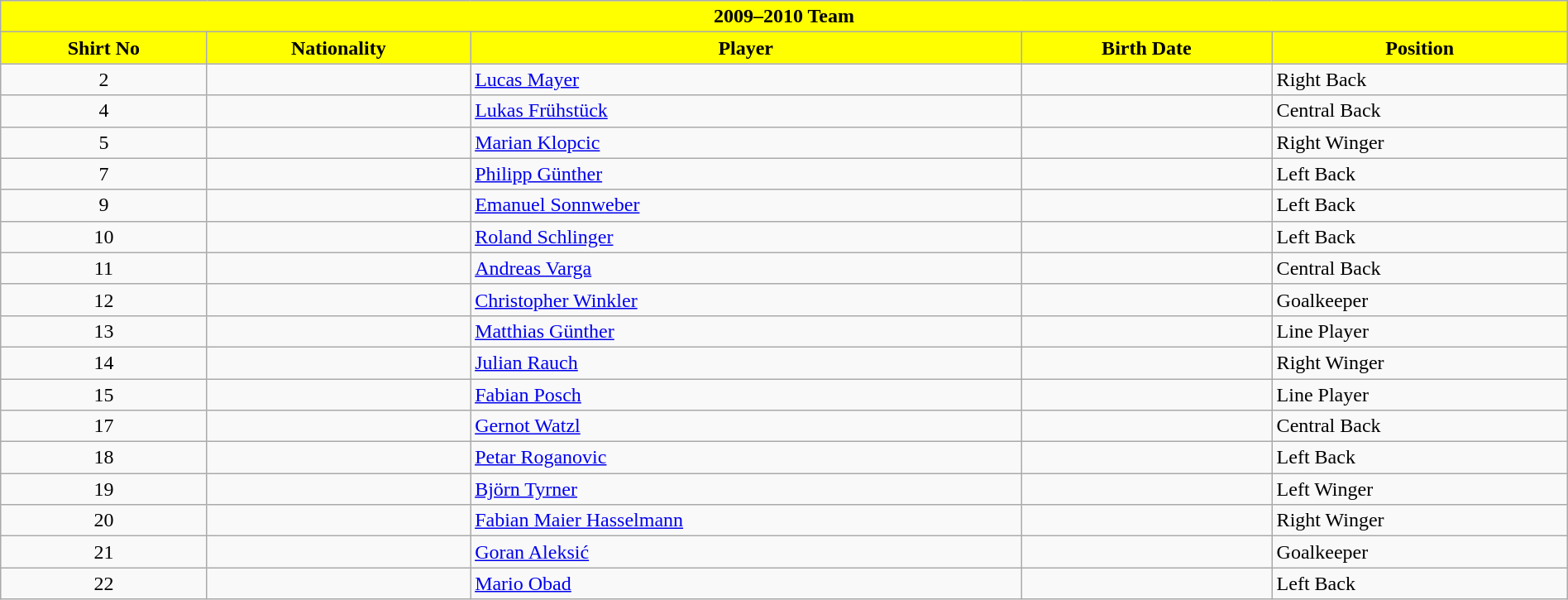<table class="wikitable collapsible collapsed" style="width:100%">
<tr>
<th colspan=5 style="background-color:#FFFF00;color:#000000;text-align:center;"><strong>2009–2010 Team</strong></th>
</tr>
<tr>
<th style="color:#000000; background:#FFFF00">Shirt No</th>
<th style="color:#000000; background:#FFFF00">Nationality</th>
<th style="color:#000000; background:#FFFF00">Player</th>
<th style="color:#000000; background:#FFFF00">Birth Date</th>
<th style="color:#000000; background:#FFFF00">Position</th>
</tr>
<tr>
<td align=center>2</td>
<td></td>
<td><a href='#'>Lucas Mayer</a></td>
<td></td>
<td>Right Back</td>
</tr>
<tr>
<td align=center>4</td>
<td></td>
<td><a href='#'>Lukas Frühstück</a></td>
<td></td>
<td>Central Back</td>
</tr>
<tr>
<td align=center>5</td>
<td></td>
<td><a href='#'>Marian Klopcic</a></td>
<td></td>
<td>Right Winger</td>
</tr>
<tr>
<td align=center>7</td>
<td></td>
<td><a href='#'>Philipp Günther</a></td>
<td></td>
<td>Left Back</td>
</tr>
<tr>
<td align=center>9</td>
<td></td>
<td><a href='#'>Emanuel Sonnweber</a></td>
<td></td>
<td>Left Back</td>
</tr>
<tr>
<td align=center>10</td>
<td></td>
<td><a href='#'>Roland Schlinger</a></td>
<td></td>
<td>Left Back</td>
</tr>
<tr>
<td align=center>11</td>
<td></td>
<td><a href='#'>Andreas Varga</a></td>
<td></td>
<td>Central Back</td>
</tr>
<tr>
<td align=center>12</td>
<td></td>
<td><a href='#'>Christopher Winkler</a></td>
<td></td>
<td>Goalkeeper</td>
</tr>
<tr>
<td align=center>13</td>
<td></td>
<td><a href='#'>Matthias Günther</a></td>
<td></td>
<td>Line Player</td>
</tr>
<tr>
<td align=center>14</td>
<td></td>
<td><a href='#'>Julian Rauch</a></td>
<td></td>
<td>Right Winger</td>
</tr>
<tr>
<td align=center>15</td>
<td></td>
<td><a href='#'>Fabian Posch</a></td>
<td></td>
<td>Line Player</td>
</tr>
<tr>
<td align=center>17</td>
<td></td>
<td><a href='#'>Gernot Watzl</a></td>
<td></td>
<td>Central Back</td>
</tr>
<tr>
<td align=center>18</td>
<td></td>
<td><a href='#'>Petar Roganovic</a></td>
<td></td>
<td>Left Back</td>
</tr>
<tr>
<td align=center>19</td>
<td></td>
<td><a href='#'>Björn Tyrner</a></td>
<td></td>
<td>Left Winger</td>
</tr>
<tr>
<td align=center>20</td>
<td></td>
<td><a href='#'>Fabian Maier Hasselmann</a></td>
<td></td>
<td>Right Winger</td>
</tr>
<tr>
<td align=center>21</td>
<td></td>
<td><a href='#'>Goran Aleksić</a></td>
<td></td>
<td>Goalkeeper</td>
</tr>
<tr>
<td align=center>22</td>
<td></td>
<td><a href='#'>Mario Obad</a></td>
<td></td>
<td>Left Back</td>
</tr>
</table>
